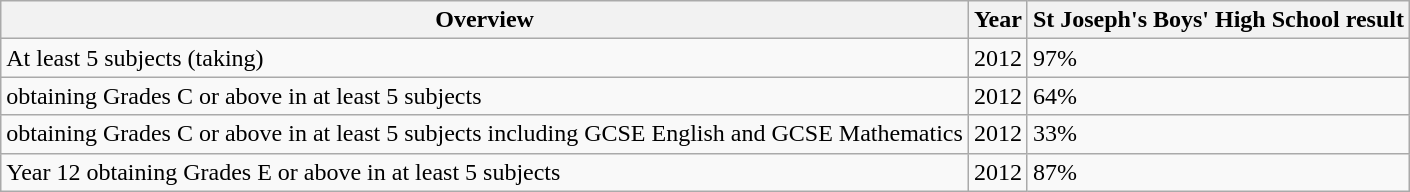<table class="wikitable">
<tr>
<th>Overview</th>
<th>Year</th>
<th>St Joseph's Boys' High School result</th>
</tr>
<tr>
<td>At least 5 subjects (taking)</td>
<td>2012</td>
<td>97%</td>
</tr>
<tr>
<td>obtaining Grades C or above in at least 5 subjects</td>
<td>2012</td>
<td>64%</td>
</tr>
<tr>
<td>obtaining Grades C or above in at least 5 subjects including GCSE English and GCSE Mathematics</td>
<td>2012</td>
<td>33%</td>
</tr>
<tr>
<td>Year 12 obtaining Grades E or above in at least 5 subjects</td>
<td>2012</td>
<td>87%</td>
</tr>
</table>
